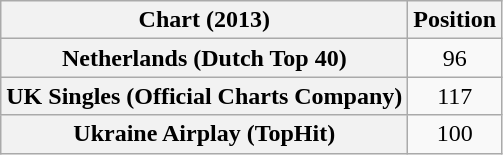<table class="wikitable sortable plainrowheaders" style="text-align:center;">
<tr>
<th scope="col">Chart (2013)</th>
<th scope="col">Position</th>
</tr>
<tr>
<th scope="row">Netherlands (Dutch Top 40)</th>
<td style="text-align:center;">96</td>
</tr>
<tr>
<th scope="row">UK Singles (Official Charts Company)</th>
<td style="text-align:center;">117</td>
</tr>
<tr>
<th scope="row">Ukraine Airplay (TopHit)</th>
<td>100</td>
</tr>
</table>
